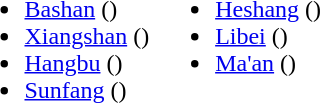<table>
<tr>
<td valign="top"><br><ul><li><a href='#'>Bashan</a> ()</li><li><a href='#'>Xiangshan</a> ()</li><li><a href='#'>Hangbu</a> ()</li><li><a href='#'>Sunfang</a> ()</li></ul></td>
<td valign="top"><br><ul><li><a href='#'>Heshang</a> ()</li><li><a href='#'>Libei</a> ()</li><li><a href='#'>Ma'an</a> ()</li></ul></td>
</tr>
</table>
